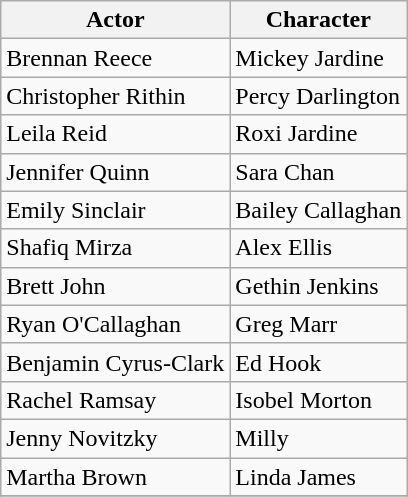<table class="wikitable">
<tr>
<th>Actor</th>
<th>Character</th>
</tr>
<tr>
<td>Brennan Reece</td>
<td>Mickey Jardine</td>
</tr>
<tr>
<td>Christopher Rithin</td>
<td>Percy Darlington</td>
</tr>
<tr>
<td>Leila Reid</td>
<td>Roxi Jardine</td>
</tr>
<tr>
<td>Jennifer Quinn</td>
<td>Sara Chan</td>
</tr>
<tr>
<td>Emily Sinclair</td>
<td>Bailey Callaghan</td>
</tr>
<tr>
<td>Shafiq Mirza</td>
<td>Alex Ellis</td>
</tr>
<tr>
<td>Brett John</td>
<td>Gethin Jenkins</td>
</tr>
<tr>
<td>Ryan O'Callaghan</td>
<td>Greg Marr</td>
</tr>
<tr>
<td>Benjamin Cyrus-Clark</td>
<td>Ed Hook</td>
</tr>
<tr>
<td>Rachel Ramsay</td>
<td>Isobel Morton</td>
</tr>
<tr>
<td>Jenny Novitzky</td>
<td>Milly</td>
</tr>
<tr>
<td>Martha Brown</td>
<td>Linda James</td>
</tr>
<tr>
</tr>
</table>
